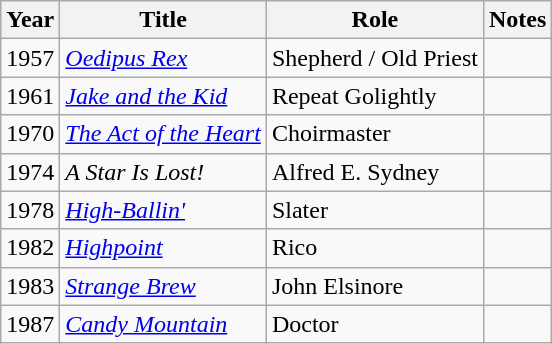<table class="wikitable sortable">
<tr>
<th>Year</th>
<th>Title</th>
<th>Role</th>
<th class="unsortable">Notes</th>
</tr>
<tr>
<td>1957</td>
<td><em><a href='#'>Oedipus Rex</a></em></td>
<td>Shepherd / Old Priest</td>
<td></td>
</tr>
<tr>
<td>1961</td>
<td><em><a href='#'>Jake and the Kid</a></em></td>
<td>Repeat Golightly</td>
<td></td>
</tr>
<tr>
<td>1970</td>
<td data-sort-value="Act of the Heart, The"><em><a href='#'>The Act of the Heart</a></em></td>
<td>Choirmaster</td>
<td></td>
</tr>
<tr>
<td>1974</td>
<td data-sort-value="Star Is Lost!, A"><em>A Star Is Lost!</em></td>
<td>Alfred E. Sydney</td>
<td></td>
</tr>
<tr>
<td>1978</td>
<td><em><a href='#'>High-Ballin'</a></em></td>
<td>Slater</td>
<td></td>
</tr>
<tr>
<td>1982</td>
<td><em><a href='#'>Highpoint</a></em></td>
<td>Rico</td>
<td></td>
</tr>
<tr>
<td>1983</td>
<td><em><a href='#'>Strange Brew</a></em></td>
<td>John Elsinore</td>
<td></td>
</tr>
<tr>
<td>1987</td>
<td><em><a href='#'>Candy Mountain</a></em></td>
<td>Doctor</td>
<td></td>
</tr>
</table>
